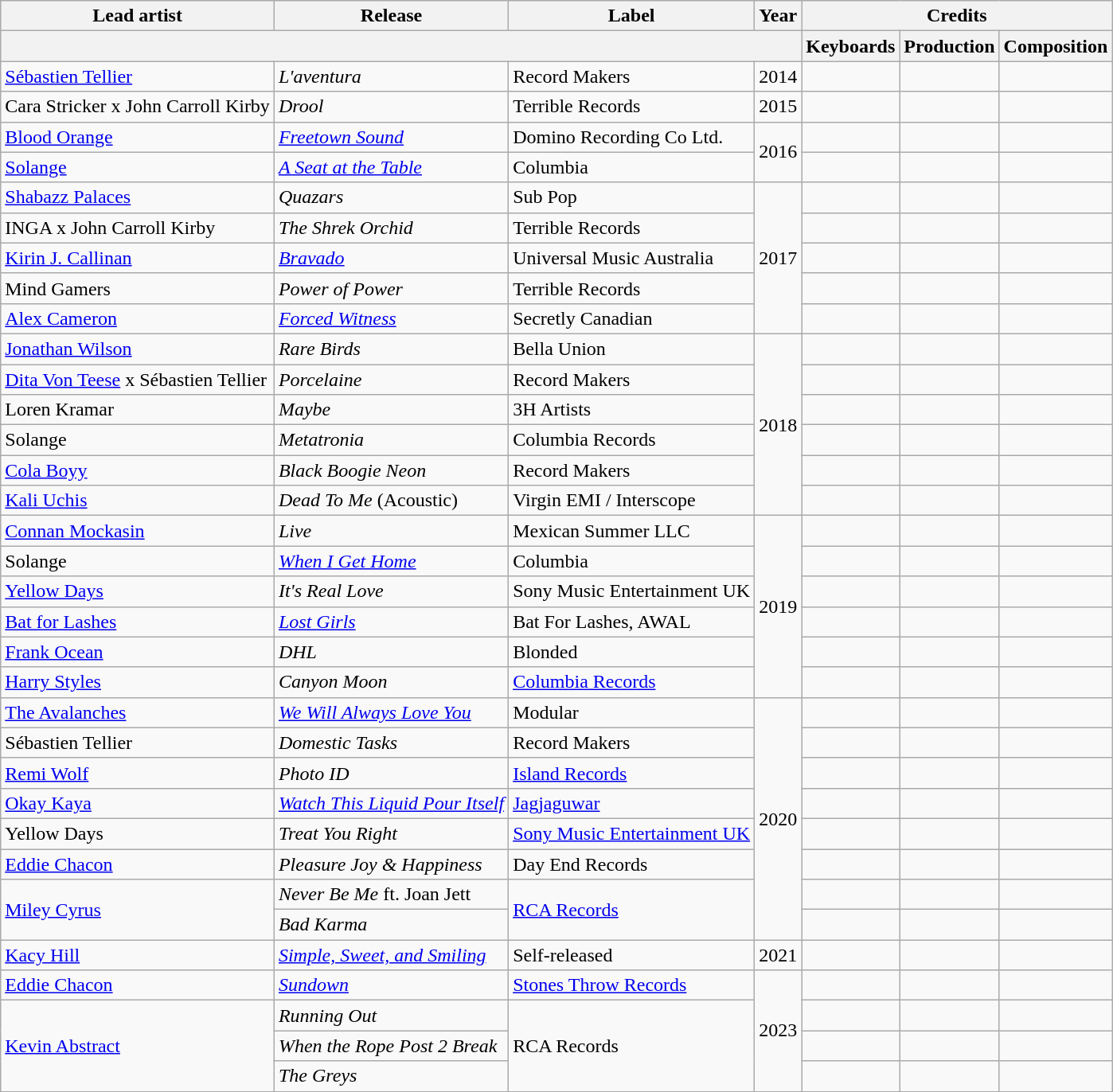<table class="wikitable">
<tr>
<th>Lead artist</th>
<th>Release</th>
<th>Label</th>
<th>Year</th>
<th colspan="3">Credits</th>
</tr>
<tr>
<th colspan="4"></th>
<th>Keyboards</th>
<th>Production</th>
<th>Composition</th>
</tr>
<tr>
<td><a href='#'>Sébastien Tellier</a></td>
<td><em>L'aventura</em></td>
<td>Record Makers</td>
<td>2014</td>
<td></td>
<td></td>
<td></td>
</tr>
<tr>
<td>Cara Stricker x John Carroll Kirby</td>
<td><em>Drool</em></td>
<td>Terrible Records</td>
<td>2015</td>
<td></td>
<td></td>
<td></td>
</tr>
<tr>
<td><a href='#'>Blood Orange</a></td>
<td><em><a href='#'>Freetown Sound</a></em></td>
<td>Domino Recording Co Ltd.</td>
<td rowspan="2">2016</td>
<td></td>
<td></td>
<td></td>
</tr>
<tr>
<td><a href='#'>Solange</a></td>
<td><em><a href='#'>A Seat at the Table</a></em></td>
<td>Columbia</td>
<td></td>
<td></td>
<td></td>
</tr>
<tr>
<td><a href='#'>Shabazz Palaces</a></td>
<td><em>Quazars</em></td>
<td>Sub Pop</td>
<td rowspan="5">2017</td>
<td></td>
<td></td>
<td></td>
</tr>
<tr>
<td>INGA x John Carroll Kirby</td>
<td><em>The Shrek Orchid</em></td>
<td>Terrible Records</td>
<td></td>
<td></td>
<td></td>
</tr>
<tr>
<td><a href='#'>Kirin J. Callinan</a></td>
<td><em><a href='#'>Bravado</a></em></td>
<td>Universal Music Australia</td>
<td></td>
<td></td>
<td></td>
</tr>
<tr>
<td>Mind Gamers</td>
<td><em>Power of Power</em></td>
<td>Terrible Records</td>
<td></td>
<td></td>
<td></td>
</tr>
<tr>
<td><a href='#'>Alex Cameron</a></td>
<td><em><a href='#'>Forced Witness</a></em></td>
<td>Secretly Canadian</td>
<td></td>
<td></td>
<td></td>
</tr>
<tr>
<td><a href='#'>Jonathan Wilson</a></td>
<td><em>Rare Birds</em></td>
<td>Bella Union</td>
<td rowspan="6">2018</td>
<td></td>
<td></td>
<td></td>
</tr>
<tr>
<td><a href='#'>Dita Von Teese</a> x Sébastien Tellier</td>
<td><em>Porcelaine</em></td>
<td>Record Makers</td>
<td></td>
<td></td>
<td></td>
</tr>
<tr>
<td>Loren Kramar</td>
<td><em>Maybe</em></td>
<td>3H Artists</td>
<td></td>
<td></td>
<td></td>
</tr>
<tr>
<td>Solange</td>
<td><em>Metatronia</em></td>
<td>Columbia Records</td>
<td></td>
<td></td>
<td></td>
</tr>
<tr>
<td><a href='#'>Cola Boyy</a></td>
<td><em>Black Boogie Neon</em></td>
<td>Record Makers</td>
<td></td>
<td></td>
<td></td>
</tr>
<tr>
<td><a href='#'>Kali Uchis</a></td>
<td><em>Dead To Me</em> (Acoustic)</td>
<td>Virgin EMI / Interscope</td>
<td></td>
<td></td>
<td></td>
</tr>
<tr>
<td><a href='#'>Connan Mockasin</a></td>
<td><em>Live</em></td>
<td>Mexican Summer LLC</td>
<td rowspan="6">2019</td>
<td></td>
<td></td>
<td></td>
</tr>
<tr>
<td>Solange</td>
<td><em><a href='#'>When I Get Home</a></em></td>
<td>Columbia</td>
<td></td>
<td></td>
<td></td>
</tr>
<tr>
<td><a href='#'>Yellow Days</a></td>
<td><em>It's Real Love</em></td>
<td>Sony Music Entertainment UK</td>
<td></td>
<td></td>
<td></td>
</tr>
<tr>
<td><a href='#'>Bat for Lashes</a></td>
<td><em><a href='#'>Lost Girls</a></em></td>
<td>Bat For Lashes, AWAL</td>
<td></td>
<td></td>
<td></td>
</tr>
<tr>
<td><a href='#'>Frank Ocean</a></td>
<td><em>DHL</em></td>
<td>Blonded</td>
<td></td>
<td></td>
<td></td>
</tr>
<tr>
<td><a href='#'>Harry Styles</a></td>
<td><em>Canyon Moon</em></td>
<td><a href='#'>Columbia Records</a></td>
<td></td>
<td></td>
<td></td>
</tr>
<tr>
<td><a href='#'>The Avalanches</a></td>
<td><em><a href='#'>We Will Always Love You</a></em></td>
<td>Modular</td>
<td rowspan="8">2020</td>
<td></td>
<td></td>
<td></td>
</tr>
<tr>
<td>Sébastien Tellier</td>
<td><em>Domestic Tasks</em></td>
<td>Record Makers</td>
<td></td>
<td></td>
<td></td>
</tr>
<tr>
<td><a href='#'>Remi Wolf</a></td>
<td><em>Photo ID</em></td>
<td><a href='#'>Island Records</a></td>
<td></td>
<td></td>
<td></td>
</tr>
<tr>
<td><a href='#'>Okay Kaya</a></td>
<td><em><a href='#'>Watch This Liquid Pour Itself</a></em></td>
<td><a href='#'>Jagjaguwar</a></td>
<td></td>
<td></td>
<td></td>
</tr>
<tr>
<td>Yellow Days</td>
<td><em>Treat You Right</em></td>
<td><a href='#'>Sony Music Entertainment UK</a></td>
<td></td>
<td></td>
<td></td>
</tr>
<tr>
<td><a href='#'>Eddie Chacon</a></td>
<td><em>Pleasure Joy & Happiness</em></td>
<td>Day End Records</td>
<td></td>
<td></td>
<td></td>
</tr>
<tr>
<td rowspan="2"><a href='#'>Miley Cyrus</a></td>
<td><em>Never Be Me</em> ft. Joan Jett</td>
<td rowspan="2"><a href='#'>RCA Records</a></td>
<td></td>
<td></td>
<td></td>
</tr>
<tr>
<td><em>Bad Karma</em></td>
<td></td>
<td></td>
<td></td>
</tr>
<tr>
<td><a href='#'>Kacy Hill</a></td>
<td><em><a href='#'>Simple, Sweet, and Smiling</a></em></td>
<td>Self-released</td>
<td>2021</td>
<td></td>
<td></td>
<td></td>
</tr>
<tr>
<td><a href='#'>Eddie Chacon</a></td>
<td><em><a href='#'>Sundown</a></em></td>
<td><a href='#'>Stones Throw Records</a></td>
<td rowspan="4">2023</td>
<td></td>
<td></td>
<td></td>
</tr>
<tr>
<td rowspan="3"><a href='#'>Kevin Abstract</a></td>
<td><em>Running Out</em></td>
<td rowspan="3">RCA Records</td>
<td></td>
<td></td>
<td></td>
</tr>
<tr>
<td><em>When the Rope Post 2 Break</em></td>
<td></td>
<td></td>
<td></td>
</tr>
<tr>
<td><em>The Greys</em></td>
<td></td>
<td></td>
<td></td>
</tr>
</table>
